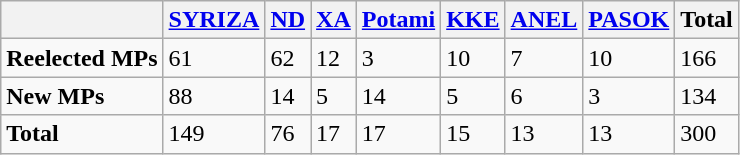<table class="wikitable center">
<tr>
<th></th>
<th><a href='#'>SYRIZA</a></th>
<th><a href='#'>ND</a></th>
<th><a href='#'>XA</a></th>
<th><a href='#'>Potami</a></th>
<th><a href='#'>KKE</a></th>
<th><a href='#'>ANEL</a></th>
<th><a href='#'>PASOK</a></th>
<th>Total</th>
</tr>
<tr>
<td><strong>Reelected MPs</strong></td>
<td>61</td>
<td>62</td>
<td>12</td>
<td>3</td>
<td>10</td>
<td>7</td>
<td>10</td>
<td>166</td>
</tr>
<tr>
<td><strong>New MPs</strong></td>
<td>88</td>
<td>14</td>
<td>5</td>
<td>14</td>
<td>5</td>
<td>6</td>
<td>3</td>
<td>134</td>
</tr>
<tr>
<td><strong>Total</strong></td>
<td>149</td>
<td>76</td>
<td>17</td>
<td>17</td>
<td>15</td>
<td>13</td>
<td>13</td>
<td>300</td>
</tr>
</table>
